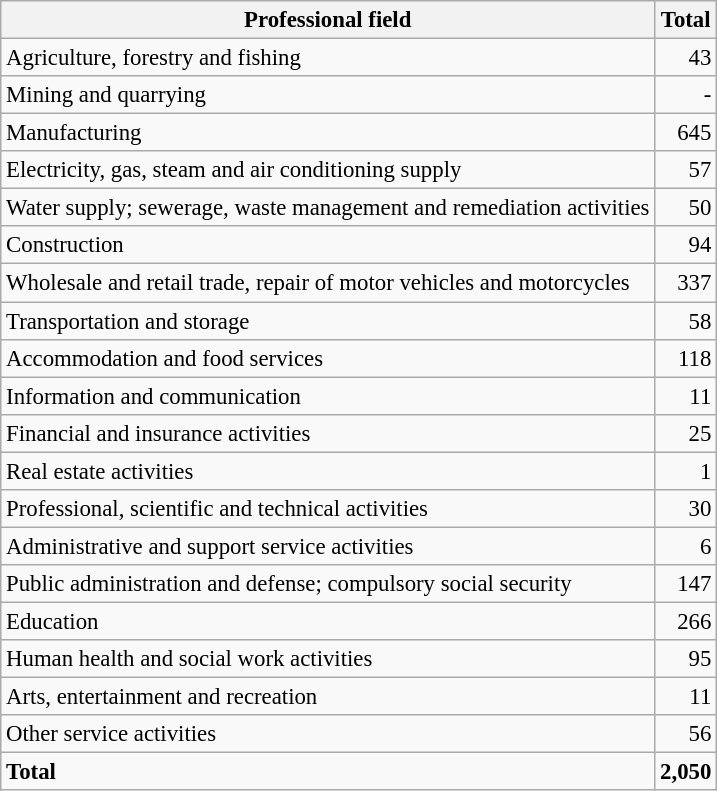<table class="wikitable sortable" style="font-size:95%;">
<tr>
<th>Professional field</th>
<th>Total</th>
</tr>
<tr>
<td>Agriculture, forestry and fishing</td>
<td align="right">43</td>
</tr>
<tr>
<td>Mining and quarrying</td>
<td align="right">-</td>
</tr>
<tr>
<td>Manufacturing</td>
<td align="right">645</td>
</tr>
<tr>
<td>Electricity, gas, steam and air conditioning supply</td>
<td align="right">57</td>
</tr>
<tr>
<td>Water supply; sewerage, waste management and remediation activities</td>
<td align="right">50</td>
</tr>
<tr>
<td>Construction</td>
<td align="right">94</td>
</tr>
<tr>
<td>Wholesale and retail trade, repair of motor vehicles and motorcycles</td>
<td align="right">337</td>
</tr>
<tr>
<td>Transportation and storage</td>
<td align="right">58</td>
</tr>
<tr>
<td>Accommodation and food services</td>
<td align="right">118</td>
</tr>
<tr>
<td>Information and communication</td>
<td align="right">11</td>
</tr>
<tr>
<td>Financial and insurance activities</td>
<td align="right">25</td>
</tr>
<tr>
<td>Real estate activities</td>
<td align="right">1</td>
</tr>
<tr>
<td>Professional, scientific and technical activities</td>
<td align="right">30</td>
</tr>
<tr>
<td>Administrative and support service activities</td>
<td align="right">6</td>
</tr>
<tr>
<td>Public administration and defense; compulsory social security</td>
<td align="right">147</td>
</tr>
<tr>
<td>Education</td>
<td align="right">266</td>
</tr>
<tr>
<td>Human health and social work activities</td>
<td align="right">95</td>
</tr>
<tr>
<td>Arts, entertainment and recreation</td>
<td align="right">11</td>
</tr>
<tr>
<td>Other service activities</td>
<td align="right">56</td>
</tr>
<tr class="sortbottom">
<td><strong>Total</strong></td>
<td align="right"><strong>2,050</strong></td>
</tr>
</table>
